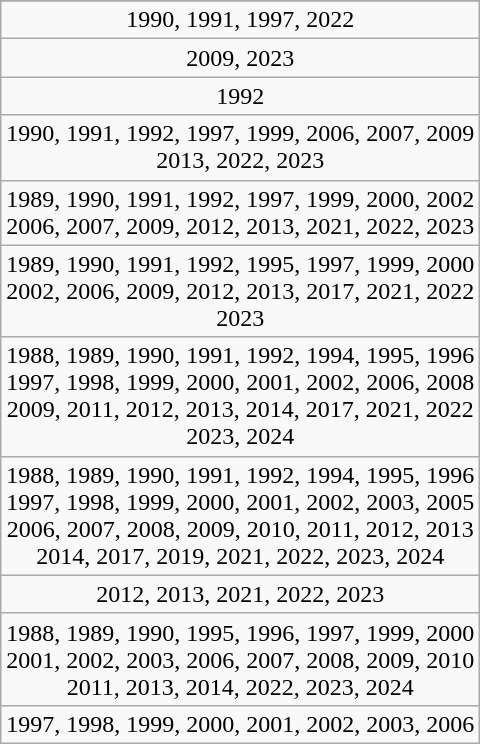<table class="wikitable" style="text-align:center;">
<tr>
</tr>
<tr>
<td>1990, 1991, 1997, 2022<br></td>
</tr>
<tr>
<td>2009, 2023<br></td>
</tr>
<tr>
<td>1992<br></td>
</tr>
<tr>
<td>1990, 1991, 1992, 1997, 1999, 2006, 2007, 2009 <br> 2013, 2022, 2023<br></td>
</tr>
<tr>
<td>1989, 1990, 1991, 1992, 1997, 1999, 2000, 2002<br> 2006, 2007, 2009, 2012, 2013, 2021, 2022, 2023<br></td>
</tr>
<tr>
<td>1989, 1990, 1991, 1992, 1995, 1997, 1999, 2000<br> 2002, 2006, 2009, 2012, 2013, 2017, 2021, 2022<br> 2023<br></td>
</tr>
<tr>
<td>1988, 1989, 1990, 1991, 1992, 1994, 1995, 1996<br>1997, 1998, 1999, 2000, 2001, 2002, 2006, 2008<br> 2009, 2011, 2012, 2013, 2014, 2017, 2021, 2022<br> 2023, 2024<br></td>
</tr>
<tr>
<td>1988, 1989, 1990, 1991, 1992, 1994, 1995, 1996 <br> 1997, 1998, 1999, 2000, 2001, 2002, 2003, 2005<br> 2006, 2007, 2008, 2009, 2010, 2011, 2012, 2013<br> 2014, 2017, 2019, 2021, 2022, 2023, 2024<br></td>
</tr>
<tr>
<td>2012, 2013, 2021, 2022, 2023<br></td>
</tr>
<tr>
<td>1988, 1989, 1990, 1995, 1996, 1997, 1999, 2000<br> 2001, 2002, 2003, 2006, 2007, 2008, 2009, 2010<br> 2011, 2013, 2014, 2022, 2023, 2024<br></td>
</tr>
<tr>
<td>1997, 1998, 1999, 2000, 2001, 2002, 2003, 2006</td>
</tr>
</table>
